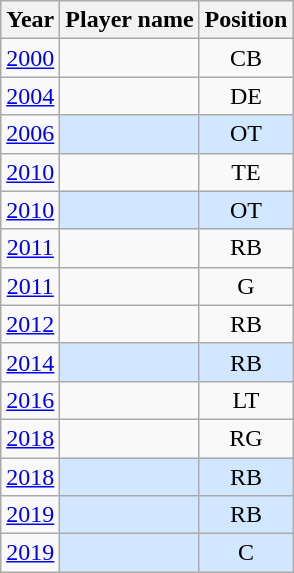<table class="wikitable sortable" style="text-align:center">
<tr>
<th scope="col">Year</th>
<th scope="col">Player name</th>
<th scope="col">Position</th>
</tr>
<tr>
<td><a href='#'>2000</a></td>
<td><strong></strong></td>
<td>CB</td>
</tr>
<tr>
<td><a href='#'>2004</a></td>
<td><strong></strong></td>
<td>DE</td>
</tr>
<tr>
<td><a href='#'>2006</a></td>
<td style="background:#d0e7ff;"><strong></strong></td>
<td style="background:#d0e7ff;">OT</td>
</tr>
<tr>
<td><a href='#'>2010</a></td>
<td><strong></strong></td>
<td>TE</td>
</tr>
<tr>
<td><a href='#'>2010</a></td>
<td style="background:#d0e7ff;"><strong></strong></td>
<td style="background:#d0e7ff;">OT</td>
</tr>
<tr>
<td><a href='#'>2011</a></td>
<td><strong></strong></td>
<td>RB</td>
</tr>
<tr>
<td><a href='#'>2011</a></td>
<td><strong></strong></td>
<td>G</td>
</tr>
<tr>
<td><a href='#'>2012</a></td>
<td><strong></strong></td>
<td>RB</td>
</tr>
<tr>
<td><a href='#'>2014</a></td>
<td style="background:#d0e7ff;"><strong></strong></td>
<td style="background:#d0e7ff;">RB</td>
</tr>
<tr>
<td><a href='#'>2016</a></td>
<td><strong></strong></td>
<td>LT</td>
</tr>
<tr>
<td><a href='#'>2018</a></td>
<td><strong></strong></td>
<td>RG</td>
</tr>
<tr>
<td><a href='#'>2018</a></td>
<td style="background:#d0e7ff;"><strong></strong></td>
<td style="background:#d0e7ff;">RB</td>
</tr>
<tr>
<td><a href='#'>2019</a></td>
<td style="background:#d0e7ff;"><strong></strong></td>
<td style="background:#d0e7ff;">RB</td>
</tr>
<tr>
<td><a href='#'>2019</a></td>
<td style="background:#d0e7ff;"><strong></strong></td>
<td style="background:#d0e7ff;">C</td>
</tr>
</table>
